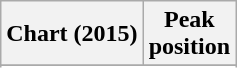<table class="wikitable sortable plainrowheaders" style="text-align:center">
<tr>
<th scope="col">Chart (2015)</th>
<th scope="col">Peak<br>position</th>
</tr>
<tr>
</tr>
<tr>
</tr>
<tr>
</tr>
</table>
